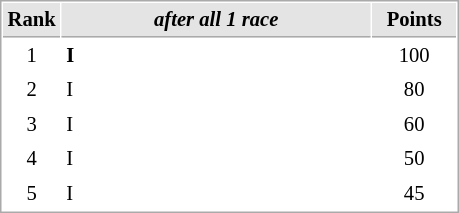<table cellspacing="1" cellpadding="3" style="border:1px solid #aaa; font-size:86%;">
<tr style="background:#e4e4e4;">
<th style="border-bottom:1px solid #aaa; width:10px;">Rank</th>
<th style="border-bottom:1px solid #aaa; width:200px;"><em>after all 1 race</em></th>
<th style="border-bottom:1px solid #aaa; width:50px;">Points</th>
</tr>
<tr>
<td align=center>1</td>
<td><strong> I</strong></td>
<td align=center>100</td>
</tr>
<tr>
<td align=center>2</td>
<td> I</td>
<td align=center>80</td>
</tr>
<tr>
<td align=center>3</td>
<td> I</td>
<td align=center>60</td>
</tr>
<tr>
<td align=center>4</td>
<td> I</td>
<td align=center>50</td>
</tr>
<tr>
<td align=center>5</td>
<td> I</td>
<td align=center>45</td>
</tr>
</table>
